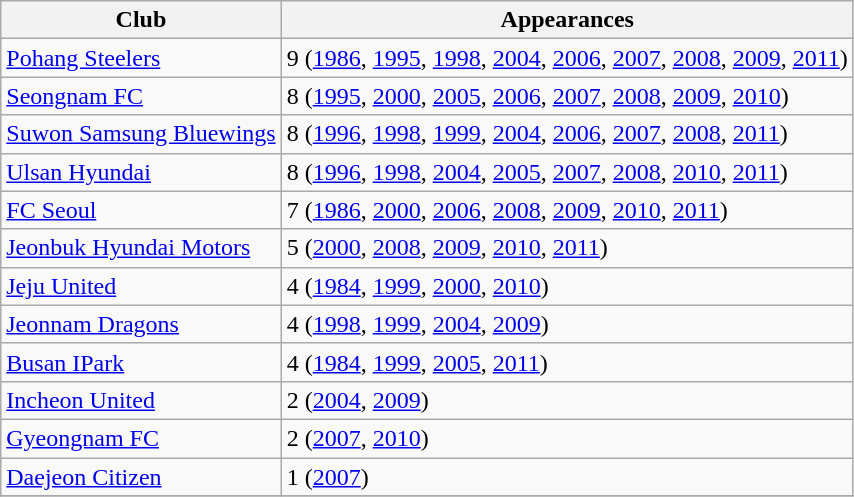<table class="wikitable">
<tr>
<th>Club</th>
<th>Appearances</th>
</tr>
<tr>
<td><a href='#'>Pohang Steelers</a></td>
<td>9 (<a href='#'>1986</a>, <a href='#'>1995</a>, <a href='#'>1998</a>, <a href='#'>2004</a>, <a href='#'>2006</a>, <a href='#'>2007</a>, <a href='#'>2008</a>, <a href='#'>2009</a>, <a href='#'>2011</a>)</td>
</tr>
<tr>
<td><a href='#'>Seongnam FC</a></td>
<td>8 (<a href='#'>1995</a>, <a href='#'>2000</a>, <a href='#'>2005</a>, <a href='#'>2006</a>, <a href='#'>2007</a>, <a href='#'>2008</a>, <a href='#'>2009</a>, <a href='#'>2010</a>)</td>
</tr>
<tr>
<td><a href='#'>Suwon Samsung Bluewings</a></td>
<td>8 (<a href='#'>1996</a>, <a href='#'>1998</a>, <a href='#'>1999</a>, <a href='#'>2004</a>, <a href='#'>2006</a>, <a href='#'>2007</a>, <a href='#'>2008</a>, <a href='#'>2011</a>)</td>
</tr>
<tr>
<td><a href='#'>Ulsan Hyundai</a></td>
<td>8 (<a href='#'>1996</a>, <a href='#'>1998</a>, <a href='#'>2004</a>, <a href='#'>2005</a>, <a href='#'>2007</a>, <a href='#'>2008</a>, <a href='#'>2010</a>, <a href='#'>2011</a>)</td>
</tr>
<tr>
<td><a href='#'>FC Seoul</a></td>
<td>7 (<a href='#'>1986</a>, <a href='#'>2000</a>, <a href='#'>2006</a>, <a href='#'>2008</a>, <a href='#'>2009</a>, <a href='#'>2010</a>, <a href='#'>2011</a>)</td>
</tr>
<tr>
<td><a href='#'>Jeonbuk Hyundai Motors</a></td>
<td>5 (<a href='#'>2000</a>, <a href='#'>2008</a>, <a href='#'>2009</a>, <a href='#'>2010</a>, <a href='#'>2011</a>)</td>
</tr>
<tr>
<td><a href='#'>Jeju United</a></td>
<td>4 (<a href='#'>1984</a>, <a href='#'>1999</a>, <a href='#'>2000</a>, <a href='#'>2010</a>)</td>
</tr>
<tr>
<td><a href='#'>Jeonnam Dragons</a></td>
<td>4 (<a href='#'>1998</a>, <a href='#'>1999</a>, <a href='#'>2004</a>, <a href='#'>2009</a>)</td>
</tr>
<tr>
<td><a href='#'>Busan IPark</a></td>
<td>4 (<a href='#'>1984</a>, <a href='#'>1999</a>, <a href='#'>2005</a>, <a href='#'>2011</a>)</td>
</tr>
<tr>
<td><a href='#'>Incheon United</a></td>
<td>2 (<a href='#'>2004</a>, <a href='#'>2009</a>)</td>
</tr>
<tr>
<td><a href='#'>Gyeongnam FC</a></td>
<td>2 (<a href='#'>2007</a>, <a href='#'>2010</a>)</td>
</tr>
<tr>
<td><a href='#'>Daejeon Citizen</a></td>
<td>1 (<a href='#'>2007</a>)</td>
</tr>
<tr>
</tr>
</table>
